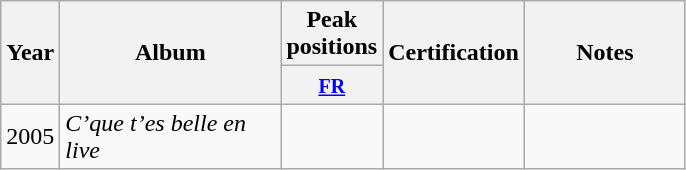<table class="wikitable">
<tr>
<th align="center" rowspan="2" width="10">Year</th>
<th align="center" rowspan="2" width="140">Album</th>
<th align="center" colspan="1">Peak positions</th>
<th align="center" rowspan="2" width="40">Certification</th>
<th align="center" rowspan="2" width="100">Notes</th>
</tr>
<tr>
<th width="20"><small><a href='#'>FR</a></small><br></th>
</tr>
<tr>
<td align="center">2005</td>
<td><em>C’que t’es belle en live</em></td>
<td align="center"></td>
<td align="center"></td>
<td></td>
</tr>
</table>
